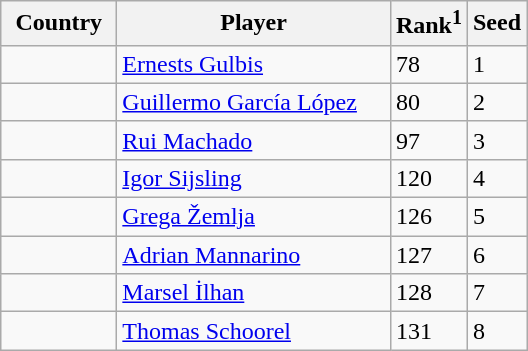<table class="sortable wikitable">
<tr>
<th width="70">Country</th>
<th width="175">Player</th>
<th>Rank<sup>1</sup></th>
<th>Seed</th>
</tr>
<tr>
<td></td>
<td><a href='#'>Ernests Gulbis</a></td>
<td>78</td>
<td>1</td>
</tr>
<tr>
<td></td>
<td><a href='#'>Guillermo García López</a></td>
<td>80</td>
<td>2</td>
</tr>
<tr>
<td></td>
<td><a href='#'>Rui Machado</a></td>
<td>97</td>
<td>3</td>
</tr>
<tr>
<td></td>
<td><a href='#'>Igor Sijsling</a></td>
<td>120</td>
<td>4</td>
</tr>
<tr>
<td></td>
<td><a href='#'>Grega Žemlja</a></td>
<td>126</td>
<td>5</td>
</tr>
<tr>
<td></td>
<td><a href='#'>Adrian Mannarino</a></td>
<td>127</td>
<td>6</td>
</tr>
<tr>
<td></td>
<td><a href='#'>Marsel İlhan</a></td>
<td>128</td>
<td>7</td>
</tr>
<tr>
<td></td>
<td><a href='#'>Thomas Schoorel</a></td>
<td>131</td>
<td>8</td>
</tr>
</table>
